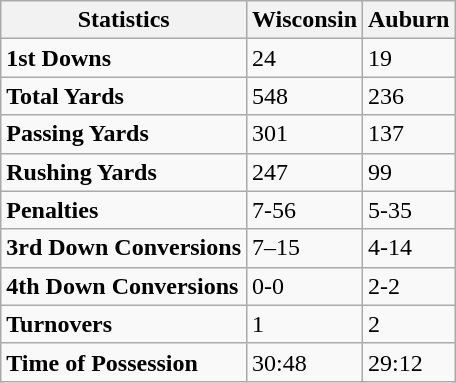<table class="wikitable">
<tr>
<th>Statistics</th>
<th>Wisconsin</th>
<th>Auburn</th>
</tr>
<tr>
<td><strong>1st Downs</strong></td>
<td>24</td>
<td>19</td>
</tr>
<tr>
<td><strong>Total Yards</strong></td>
<td>548</td>
<td>236</td>
</tr>
<tr>
<td><strong>Passing Yards</strong></td>
<td>301</td>
<td>137</td>
</tr>
<tr>
<td><strong>Rushing Yards</strong></td>
<td>247</td>
<td>99</td>
</tr>
<tr>
<td><strong>Penalties</strong></td>
<td>7-56</td>
<td>5-35</td>
</tr>
<tr>
<td><strong>3rd Down Conversions</strong></td>
<td>7–15</td>
<td>4-14</td>
</tr>
<tr>
<td><strong>4th Down Conversions</strong></td>
<td>0-0</td>
<td>2-2</td>
</tr>
<tr>
<td><strong>Turnovers</strong></td>
<td>1</td>
<td>2</td>
</tr>
<tr>
<td><strong>Time of Possession</strong></td>
<td>30:48</td>
<td>29:12</td>
</tr>
</table>
